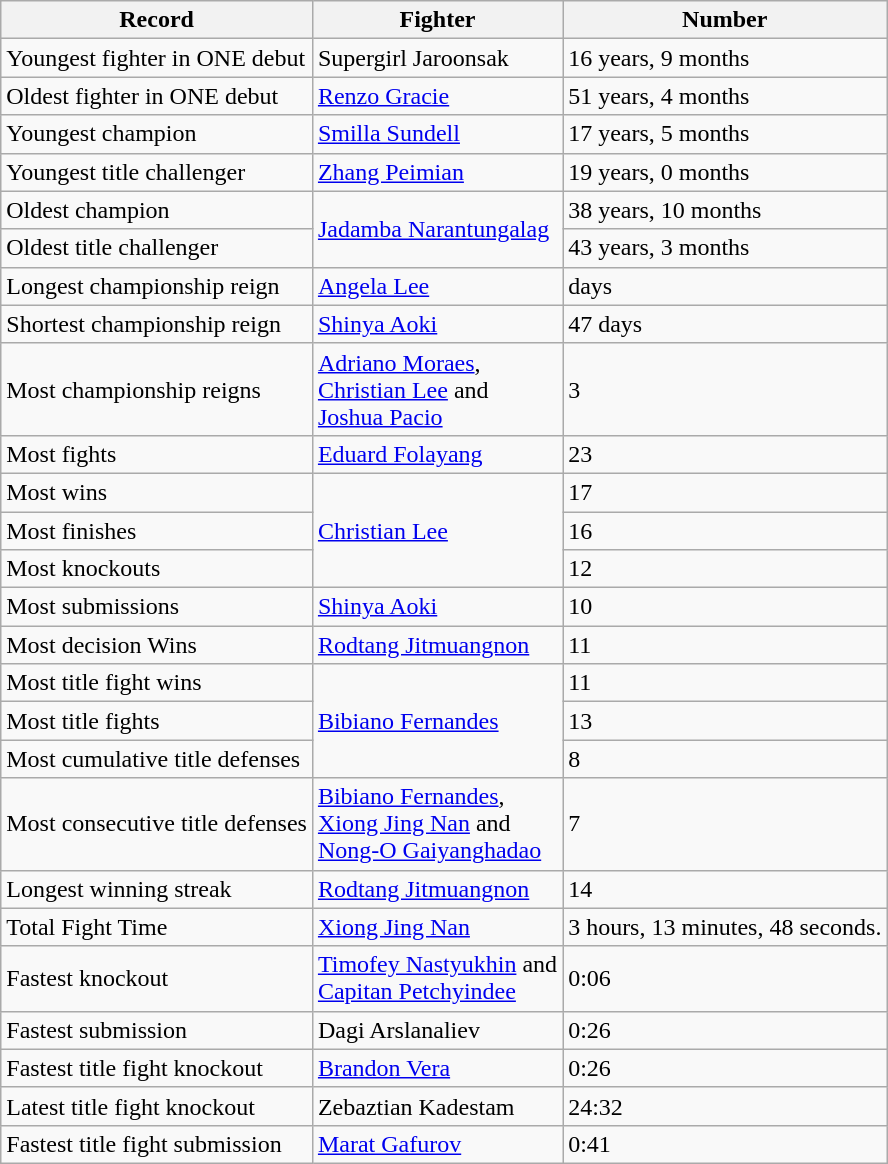<table class="wikitable">
<tr>
<th>Record</th>
<th>Fighter</th>
<th>Number</th>
</tr>
<tr>
<td>Youngest fighter in ONE debut</td>
<td> Supergirl Jaroonsak</td>
<td>16 years, 9 months</td>
</tr>
<tr>
<td>Oldest fighter in ONE debut</td>
<td> <a href='#'>Renzo Gracie</a></td>
<td>51 years, 4 months</td>
</tr>
<tr>
<td>Youngest champion</td>
<td> <a href='#'>Smilla Sundell</a></td>
<td>17 years, 5 months</td>
</tr>
<tr>
<td>Youngest title challenger</td>
<td> <a href='#'>Zhang Peimian</a></td>
<td>19 years, 0 months</td>
</tr>
<tr>
<td>Oldest champion</td>
<td rowspan=2> <a href='#'>Jadamba Narantungalag</a></td>
<td>38 years, 10 months</td>
</tr>
<tr>
<td>Oldest title challenger</td>
<td>43 years, 3 months</td>
</tr>
<tr>
<td>Longest championship reign</td>
<td> <a href='#'>Angela Lee</a></td>
<td> days</td>
</tr>
<tr>
<td>Shortest championship reign</td>
<td> <a href='#'>Shinya Aoki</a></td>
<td>47 days</td>
</tr>
<tr>
<td>Most championship reigns</td>
<td> <a href='#'>Adriano Moraes</a>,<br> <a href='#'>Christian Lee</a> and<br> <a href='#'>Joshua Pacio</a></td>
<td>3</td>
</tr>
<tr>
<td>Most fights</td>
<td> <a href='#'>Eduard Folayang</a></td>
<td>23</td>
</tr>
<tr>
<td>Most wins</td>
<td rowspan=3> <a href='#'>Christian Lee</a></td>
<td>17</td>
</tr>
<tr>
<td>Most finishes</td>
<td>16</td>
</tr>
<tr>
<td>Most knockouts</td>
<td>12</td>
</tr>
<tr>
<td>Most submissions</td>
<td> <a href='#'>Shinya Aoki</a></td>
<td>10</td>
</tr>
<tr>
<td>Most decision Wins</td>
<td> <a href='#'>Rodtang Jitmuangnon</a></td>
<td>11</td>
</tr>
<tr>
<td>Most title fight wins</td>
<td rowspan=3> <a href='#'>Bibiano Fernandes</a></td>
<td>11</td>
</tr>
<tr>
<td>Most title fights</td>
<td>13</td>
</tr>
<tr>
<td>Most cumulative title defenses</td>
<td>8</td>
</tr>
<tr>
<td>Most consecutive title defenses</td>
<td> <a href='#'>Bibiano Fernandes</a>,<br> <a href='#'>Xiong Jing Nan</a> and<br> <a href='#'>Nong-O Gaiyanghadao</a></td>
<td>7</td>
</tr>
<tr>
<td>Longest winning streak</td>
<td> <a href='#'>Rodtang Jitmuangnon</a></td>
<td>14</td>
</tr>
<tr>
<td>Total Fight Time</td>
<td> <a href='#'>Xiong Jing Nan</a></td>
<td>3 hours, 13 minutes, 48 seconds.</td>
</tr>
<tr>
<td>Fastest knockout</td>
<td> <a href='#'>Timofey Nastyukhin</a> and<br> <a href='#'>Capitan Petchyindee</a></td>
<td>0:06</td>
</tr>
<tr>
<td>Fastest submission</td>
<td> Dagi Arslanaliev</td>
<td>0:26</td>
</tr>
<tr>
<td>Fastest title fight knockout</td>
<td> <a href='#'>Brandon Vera</a></td>
<td>0:26</td>
</tr>
<tr>
<td>Latest title fight knockout</td>
<td> Zebaztian Kadestam</td>
<td>24:32</td>
</tr>
<tr>
<td>Fastest title fight submission</td>
<td> <a href='#'>Marat Gafurov</a></td>
<td>0:41</td>
</tr>
</table>
